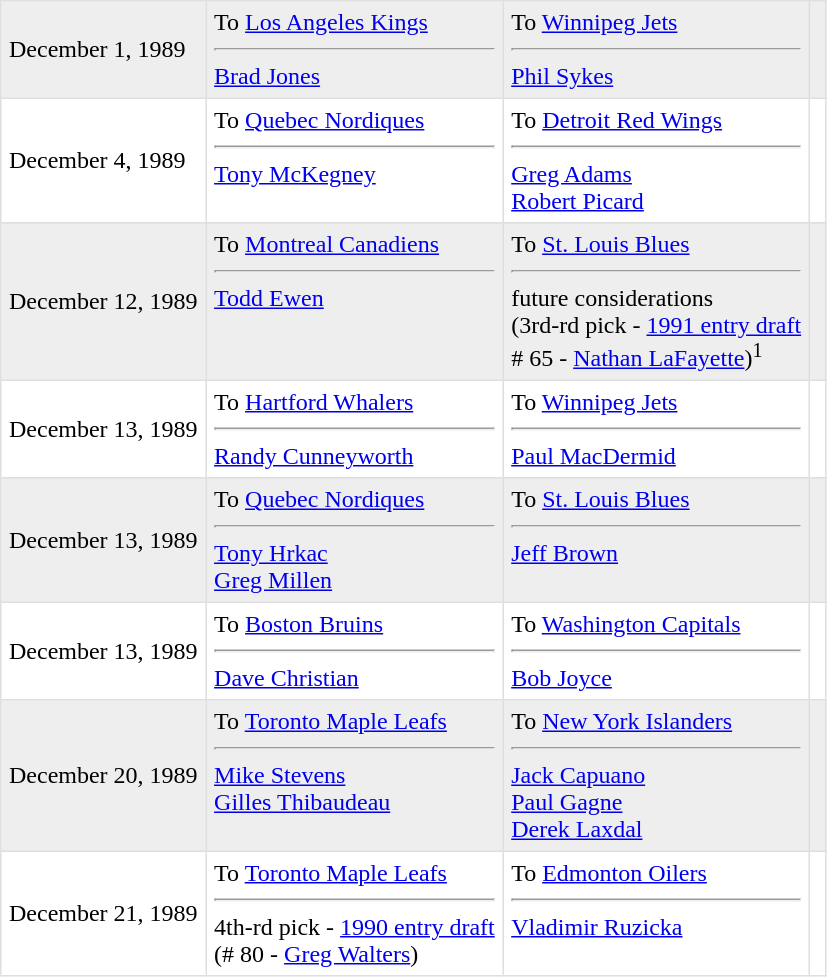<table border=1 style="border-collapse:collapse" bordercolor="#DFDFDF"  cellpadding="5">
<tr bgcolor="#eeeeee">
<td>December 1, 1989</td>
<td valign="top">To <a href='#'>Los Angeles Kings</a><hr><a href='#'>Brad Jones</a></td>
<td valign="top">To <a href='#'>Winnipeg Jets</a><hr><a href='#'>Phil Sykes</a></td>
<td></td>
</tr>
<tr>
<td>December 4, 1989</td>
<td valign="top">To <a href='#'>Quebec Nordiques</a><hr><a href='#'>Tony McKegney</a></td>
<td valign="top">To <a href='#'>Detroit Red Wings</a><hr><a href='#'>Greg Adams</a><br><a href='#'>Robert Picard</a></td>
<td></td>
</tr>
<tr>
</tr>
<tr bgcolor="#eeeeee">
<td>December 12, 1989</td>
<td valign="top">To <a href='#'>Montreal Canadiens</a><hr><a href='#'>Todd Ewen</a></td>
<td valign="top">To <a href='#'>St. Louis Blues</a><hr>future considerations<br>(3rd-rd pick - <a href='#'>1991 entry draft</a><br># 65 - <a href='#'>Nathan LaFayette</a>)<sup>1</sup></td>
<td></td>
</tr>
<tr>
<td>December 13, 1989</td>
<td valign="top">To <a href='#'>Hartford Whalers</a><hr><a href='#'>Randy Cunneyworth</a></td>
<td valign="top">To <a href='#'>Winnipeg Jets</a><hr><a href='#'>Paul MacDermid</a></td>
<td></td>
</tr>
<tr>
</tr>
<tr bgcolor="#eeeeee">
<td>December 13, 1989</td>
<td valign="top">To <a href='#'>Quebec Nordiques</a><hr><a href='#'>Tony Hrkac</a><br><a href='#'>Greg Millen</a></td>
<td valign="top">To <a href='#'>St. Louis Blues</a><hr><a href='#'>Jeff Brown</a></td>
<td></td>
</tr>
<tr>
<td>December 13, 1989</td>
<td valign="top">To <a href='#'>Boston Bruins</a><hr><a href='#'>Dave Christian</a></td>
<td valign="top">To <a href='#'>Washington Capitals</a><hr><a href='#'>Bob Joyce</a></td>
<td></td>
</tr>
<tr bgcolor="#eeeeee">
<td>December 20, 1989</td>
<td valign="top">To <a href='#'>Toronto Maple Leafs</a><hr><a href='#'>Mike Stevens</a><br><a href='#'>Gilles Thibaudeau</a></td>
<td valign="top">To <a href='#'>New York Islanders</a><hr><a href='#'>Jack Capuano</a><br><a href='#'>Paul Gagne</a><br><a href='#'>Derek Laxdal</a></td>
<td></td>
</tr>
<tr>
<td>December 21, 1989</td>
<td valign="top">To <a href='#'>Toronto Maple Leafs</a><hr>4th-rd pick - <a href='#'>1990 entry draft</a><br>(# 80 - <a href='#'>Greg Walters</a>)</td>
<td valign="top">To <a href='#'>Edmonton Oilers</a><hr><a href='#'>Vladimir Ruzicka</a></td>
<td></td>
</tr>
</table>
